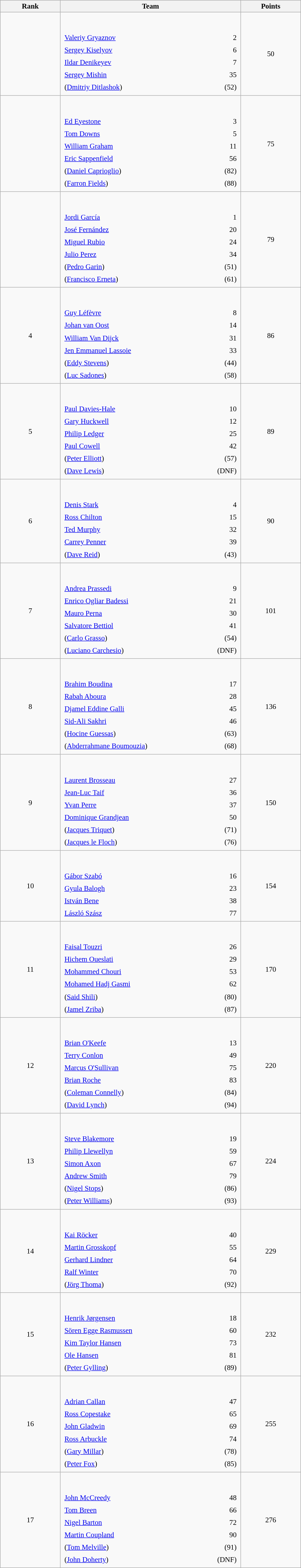<table class="wikitable sortable" style=" text-align:center; font-size:95%;" width="50%">
<tr>
<th width=10%>Rank</th>
<th width=30%>Team</th>
<th width=10%>Points</th>
</tr>
<tr>
<td align=center></td>
<td align=left> <br><br><table width=100%>
<tr>
<td align=left style="border:0"><a href='#'>Valeriy Gryaznov</a></td>
<td align=right style="border:0">2</td>
</tr>
<tr>
<td align=left style="border:0"><a href='#'>Sergey Kiselyov</a></td>
<td align=right style="border:0">6</td>
</tr>
<tr>
<td align=left style="border:0"><a href='#'>Ildar Denikeyev</a></td>
<td align=right style="border:0">7</td>
</tr>
<tr>
<td align=left style="border:0"><a href='#'>Sergey Mishin</a></td>
<td align=right style="border:0">35</td>
</tr>
<tr>
<td align=left style="border:0">(<a href='#'>Dmitriy Ditlashok</a>)</td>
<td align=right style="border:0">(52)</td>
</tr>
</table>
</td>
<td>50</td>
</tr>
<tr>
<td align=center></td>
<td align=left> <br><br><table width=100%>
<tr>
<td align=left style="border:0"><a href='#'>Ed Eyestone</a></td>
<td align=right style="border:0">3</td>
</tr>
<tr>
<td align=left style="border:0"><a href='#'>Tom Downs</a></td>
<td align=right style="border:0">5</td>
</tr>
<tr>
<td align=left style="border:0"><a href='#'>William Graham</a></td>
<td align=right style="border:0">11</td>
</tr>
<tr>
<td align=left style="border:0"><a href='#'>Eric Sappenfield</a></td>
<td align=right style="border:0">56</td>
</tr>
<tr>
<td align=left style="border:0">(<a href='#'>Daniel Caprioglio</a>)</td>
<td align=right style="border:0">(82)</td>
</tr>
<tr>
<td align=left style="border:0">(<a href='#'>Farron Fields</a>)</td>
<td align=right style="border:0">(88)</td>
</tr>
</table>
</td>
<td>75</td>
</tr>
<tr>
<td align=center></td>
<td align=left> <br><br><table width=100%>
<tr>
<td align=left style="border:0"><a href='#'>Jordi García</a></td>
<td align=right style="border:0">1</td>
</tr>
<tr>
<td align=left style="border:0"><a href='#'>José Fernández</a></td>
<td align=right style="border:0">20</td>
</tr>
<tr>
<td align=left style="border:0"><a href='#'>Miguel Rubio</a></td>
<td align=right style="border:0">24</td>
</tr>
<tr>
<td align=left style="border:0"><a href='#'>Julio Perez</a></td>
<td align=right style="border:0">34</td>
</tr>
<tr>
<td align=left style="border:0">(<a href='#'>Pedro Garin</a>)</td>
<td align=right style="border:0">(51)</td>
</tr>
<tr>
<td align=left style="border:0">(<a href='#'>Francisco Erneta</a>)</td>
<td align=right style="border:0">(61)</td>
</tr>
</table>
</td>
<td>79</td>
</tr>
<tr>
<td align=center>4</td>
<td align=left> <br><br><table width=100%>
<tr>
<td align=left style="border:0"><a href='#'>Guy Léfèvre</a></td>
<td align=right style="border:0">8</td>
</tr>
<tr>
<td align=left style="border:0"><a href='#'>Johan van Oost</a></td>
<td align=right style="border:0">14</td>
</tr>
<tr>
<td align=left style="border:0"><a href='#'>William Van Dijck</a></td>
<td align=right style="border:0">31</td>
</tr>
<tr>
<td align=left style="border:0"><a href='#'>Jen Emmanuel Lassoie</a></td>
<td align=right style="border:0">33</td>
</tr>
<tr>
<td align=left style="border:0">(<a href='#'>Eddy Stevens</a>)</td>
<td align=right style="border:0">(44)</td>
</tr>
<tr>
<td align=left style="border:0">(<a href='#'>Luc Sadones</a>)</td>
<td align=right style="border:0">(58)</td>
</tr>
</table>
</td>
<td>86</td>
</tr>
<tr>
<td align=center>5</td>
<td align=left> <br><br><table width=100%>
<tr>
<td align=left style="border:0"><a href='#'>Paul Davies-Hale</a></td>
<td align=right style="border:0">10</td>
</tr>
<tr>
<td align=left style="border:0"><a href='#'>Gary Huckwell</a></td>
<td align=right style="border:0">12</td>
</tr>
<tr>
<td align=left style="border:0"><a href='#'>Philip Ledger</a></td>
<td align=right style="border:0">25</td>
</tr>
<tr>
<td align=left style="border:0"><a href='#'>Paul Cowell</a></td>
<td align=right style="border:0">42</td>
</tr>
<tr>
<td align=left style="border:0">(<a href='#'>Peter Elliott</a>)</td>
<td align=right style="border:0">(57)</td>
</tr>
<tr>
<td align=left style="border:0">(<a href='#'>Dave Lewis</a>)</td>
<td align=right style="border:0">(DNF)</td>
</tr>
</table>
</td>
<td>89</td>
</tr>
<tr>
<td align=center>6</td>
<td align=left> <br><br><table width=100%>
<tr>
<td align=left style="border:0"><a href='#'>Denis Stark</a></td>
<td align=right style="border:0">4</td>
</tr>
<tr>
<td align=left style="border:0"><a href='#'>Ross Chilton</a></td>
<td align=right style="border:0">15</td>
</tr>
<tr>
<td align=left style="border:0"><a href='#'>Ted Murphy</a></td>
<td align=right style="border:0">32</td>
</tr>
<tr>
<td align=left style="border:0"><a href='#'>Carrey Penner</a></td>
<td align=right style="border:0">39</td>
</tr>
<tr>
<td align=left style="border:0">(<a href='#'>Dave Reid</a>)</td>
<td align=right style="border:0">(43)</td>
</tr>
</table>
</td>
<td>90</td>
</tr>
<tr>
<td align=center>7</td>
<td align=left> <br><br><table width=100%>
<tr>
<td align=left style="border:0"><a href='#'>Andrea Prassedi</a></td>
<td align=right style="border:0">9</td>
</tr>
<tr>
<td align=left style="border:0"><a href='#'>Enrico Ogliar Badessi</a></td>
<td align=right style="border:0">21</td>
</tr>
<tr>
<td align=left style="border:0"><a href='#'>Mauro Perna</a></td>
<td align=right style="border:0">30</td>
</tr>
<tr>
<td align=left style="border:0"><a href='#'>Salvatore Bettiol</a></td>
<td align=right style="border:0">41</td>
</tr>
<tr>
<td align=left style="border:0">(<a href='#'>Carlo Grasso</a>)</td>
<td align=right style="border:0">(54)</td>
</tr>
<tr>
<td align=left style="border:0">(<a href='#'>Luciano Carchesio</a>)</td>
<td align=right style="border:0">(DNF)</td>
</tr>
</table>
</td>
<td>101</td>
</tr>
<tr>
<td align=center>8</td>
<td align=left> <br><br><table width=100%>
<tr>
<td align=left style="border:0"><a href='#'>Brahim Boudina</a></td>
<td align=right style="border:0">17</td>
</tr>
<tr>
<td align=left style="border:0"><a href='#'>Rabah Aboura</a></td>
<td align=right style="border:0">28</td>
</tr>
<tr>
<td align=left style="border:0"><a href='#'>Djamel Eddine Galli</a></td>
<td align=right style="border:0">45</td>
</tr>
<tr>
<td align=left style="border:0"><a href='#'>Sid-Ali Sakhri</a></td>
<td align=right style="border:0">46</td>
</tr>
<tr>
<td align=left style="border:0">(<a href='#'>Hocine Guessas</a>)</td>
<td align=right style="border:0">(63)</td>
</tr>
<tr>
<td align=left style="border:0">(<a href='#'>Abderrahmane Boumouzia</a>)</td>
<td align=right style="border:0">(68)</td>
</tr>
</table>
</td>
<td>136</td>
</tr>
<tr>
<td align=center>9</td>
<td align=left> <br><br><table width=100%>
<tr>
<td align=left style="border:0"><a href='#'>Laurent Brosseau</a></td>
<td align=right style="border:0">27</td>
</tr>
<tr>
<td align=left style="border:0"><a href='#'>Jean-Luc Taif</a></td>
<td align=right style="border:0">36</td>
</tr>
<tr>
<td align=left style="border:0"><a href='#'>Yvan Perre</a></td>
<td align=right style="border:0">37</td>
</tr>
<tr>
<td align=left style="border:0"><a href='#'>Dominique Grandjean</a></td>
<td align=right style="border:0">50</td>
</tr>
<tr>
<td align=left style="border:0">(<a href='#'>Jacques Triquet</a>)</td>
<td align=right style="border:0">(71)</td>
</tr>
<tr>
<td align=left style="border:0">(<a href='#'>Jacques le Floch</a>)</td>
<td align=right style="border:0">(76)</td>
</tr>
</table>
</td>
<td>150</td>
</tr>
<tr>
<td align=center>10</td>
<td align=left> <br><br><table width=100%>
<tr>
<td align=left style="border:0"><a href='#'>Gábor Szabó</a></td>
<td align=right style="border:0">16</td>
</tr>
<tr>
<td align=left style="border:0"><a href='#'>Gyula Balogh</a></td>
<td align=right style="border:0">23</td>
</tr>
<tr>
<td align=left style="border:0"><a href='#'>István Bene</a></td>
<td align=right style="border:0">38</td>
</tr>
<tr>
<td align=left style="border:0"><a href='#'>László Szász</a></td>
<td align=right style="border:0">77</td>
</tr>
</table>
</td>
<td>154</td>
</tr>
<tr>
<td align=center>11</td>
<td align=left> <br><br><table width=100%>
<tr>
<td align=left style="border:0"><a href='#'>Faisal Touzri</a></td>
<td align=right style="border:0">26</td>
</tr>
<tr>
<td align=left style="border:0"><a href='#'>Hichem Oueslati</a></td>
<td align=right style="border:0">29</td>
</tr>
<tr>
<td align=left style="border:0"><a href='#'>Mohammed Chouri</a></td>
<td align=right style="border:0">53</td>
</tr>
<tr>
<td align=left style="border:0"><a href='#'>Mohamed Hadj Gasmi</a></td>
<td align=right style="border:0">62</td>
</tr>
<tr>
<td align=left style="border:0">(<a href='#'>Said Shili</a>)</td>
<td align=right style="border:0">(80)</td>
</tr>
<tr>
<td align=left style="border:0">(<a href='#'>Jamel Zriba</a>)</td>
<td align=right style="border:0">(87)</td>
</tr>
</table>
</td>
<td>170</td>
</tr>
<tr>
<td align=center>12</td>
<td align=left> <br><br><table width=100%>
<tr>
<td align=left style="border:0"><a href='#'>Brian O'Keefe</a></td>
<td align=right style="border:0">13</td>
</tr>
<tr>
<td align=left style="border:0"><a href='#'>Terry Conlon</a></td>
<td align=right style="border:0">49</td>
</tr>
<tr>
<td align=left style="border:0"><a href='#'>Marcus O'Sullivan</a></td>
<td align=right style="border:0">75</td>
</tr>
<tr>
<td align=left style="border:0"><a href='#'>Brian Roche</a></td>
<td align=right style="border:0">83</td>
</tr>
<tr>
<td align=left style="border:0">(<a href='#'>Coleman Connelly</a>)</td>
<td align=right style="border:0">(84)</td>
</tr>
<tr>
<td align=left style="border:0">(<a href='#'>David Lynch</a>)</td>
<td align=right style="border:0">(94)</td>
</tr>
</table>
</td>
<td>220</td>
</tr>
<tr>
<td align=center>13</td>
<td align=left> <br><br><table width=100%>
<tr>
<td align=left style="border:0"><a href='#'>Steve Blakemore</a></td>
<td align=right style="border:0">19</td>
</tr>
<tr>
<td align=left style="border:0"><a href='#'>Philip Llewellyn</a></td>
<td align=right style="border:0">59</td>
</tr>
<tr>
<td align=left style="border:0"><a href='#'>Simon Axon</a></td>
<td align=right style="border:0">67</td>
</tr>
<tr>
<td align=left style="border:0"><a href='#'>Andrew Smith</a></td>
<td align=right style="border:0">79</td>
</tr>
<tr>
<td align=left style="border:0">(<a href='#'>Nigel Stops</a>)</td>
<td align=right style="border:0">(86)</td>
</tr>
<tr>
<td align=left style="border:0">(<a href='#'>Peter Williams</a>)</td>
<td align=right style="border:0">(93)</td>
</tr>
</table>
</td>
<td>224</td>
</tr>
<tr>
<td align=center>14</td>
<td align=left> <br><br><table width=100%>
<tr>
<td align=left style="border:0"><a href='#'>Kai Röcker</a></td>
<td align=right style="border:0">40</td>
</tr>
<tr>
<td align=left style="border:0"><a href='#'>Martin Grosskopf</a></td>
<td align=right style="border:0">55</td>
</tr>
<tr>
<td align=left style="border:0"><a href='#'>Gerhard Lindner</a></td>
<td align=right style="border:0">64</td>
</tr>
<tr>
<td align=left style="border:0"><a href='#'>Ralf Winter</a></td>
<td align=right style="border:0">70</td>
</tr>
<tr>
<td align=left style="border:0">(<a href='#'>Jörg Thoma</a>)</td>
<td align=right style="border:0">(92)</td>
</tr>
</table>
</td>
<td>229</td>
</tr>
<tr>
<td align=center>15</td>
<td align=left> <br><br><table width=100%>
<tr>
<td align=left style="border:0"><a href='#'>Henrik Jørgensen</a></td>
<td align=right style="border:0">18</td>
</tr>
<tr>
<td align=left style="border:0"><a href='#'>Sören Egge Rasmussen</a></td>
<td align=right style="border:0">60</td>
</tr>
<tr>
<td align=left style="border:0"><a href='#'>Kim Taylor Hansen</a></td>
<td align=right style="border:0">73</td>
</tr>
<tr>
<td align=left style="border:0"><a href='#'>Ole Hansen</a></td>
<td align=right style="border:0">81</td>
</tr>
<tr>
<td align=left style="border:0">(<a href='#'>Peter Gylling</a>)</td>
<td align=right style="border:0">(89)</td>
</tr>
</table>
</td>
<td>232</td>
</tr>
<tr>
<td align=center>16</td>
<td align=left> <br><br><table width=100%>
<tr>
<td align=left style="border:0"><a href='#'>Adrian Callan</a></td>
<td align=right style="border:0">47</td>
</tr>
<tr>
<td align=left style="border:0"><a href='#'>Ross Copestake</a></td>
<td align=right style="border:0">65</td>
</tr>
<tr>
<td align=left style="border:0"><a href='#'>John Gladwin</a></td>
<td align=right style="border:0">69</td>
</tr>
<tr>
<td align=left style="border:0"><a href='#'>Ross Arbuckle</a></td>
<td align=right style="border:0">74</td>
</tr>
<tr>
<td align=left style="border:0">(<a href='#'>Gary Millar</a>)</td>
<td align=right style="border:0">(78)</td>
</tr>
<tr>
<td align=left style="border:0">(<a href='#'>Peter Fox</a>)</td>
<td align=right style="border:0">(85)</td>
</tr>
</table>
</td>
<td>255</td>
</tr>
<tr>
<td align=center>17</td>
<td align=left> <br><br><table width=100%>
<tr>
<td align=left style="border:0"><a href='#'>John McCreedy</a></td>
<td align=right style="border:0">48</td>
</tr>
<tr>
<td align=left style="border:0"><a href='#'>Tom Breen</a></td>
<td align=right style="border:0">66</td>
</tr>
<tr>
<td align=left style="border:0"><a href='#'>Nigel Barton</a></td>
<td align=right style="border:0">72</td>
</tr>
<tr>
<td align=left style="border:0"><a href='#'>Martin Coupland</a></td>
<td align=right style="border:0">90</td>
</tr>
<tr>
<td align=left style="border:0">(<a href='#'>Tom Melville</a>)</td>
<td align=right style="border:0">(91)</td>
</tr>
<tr>
<td align=left style="border:0">(<a href='#'>John Doherty</a>)</td>
<td align=right style="border:0">(DNF)</td>
</tr>
</table>
</td>
<td>276</td>
</tr>
</table>
